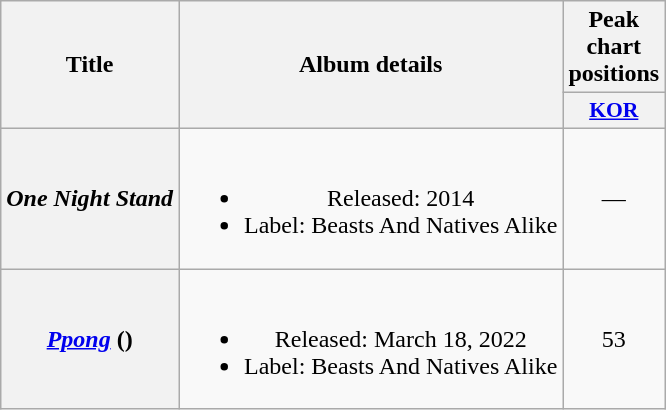<table class="wikitable plainrowheaders" style="text-align:center;">
<tr>
<th scope="col" rowspan="2">Title</th>
<th scope="col" rowspan="2">Album details</th>
<th scope="col" colspan="1">Peak chart positions</th>
</tr>
<tr>
<th scope="col" style="width:2.5em;font-size:90%;"><a href='#'>KOR</a><br></th>
</tr>
<tr>
<th scope="row"><em>One Night Stand</em></th>
<td><br><ul><li>Released: 2014</li><li>Label: Beasts And Natives Alike</li></ul></td>
<td>—</td>
</tr>
<tr>
<th scope="row"><em><a href='#'>Ppong</a></em> ()</th>
<td><br><ul><li>Released: March 18, 2022</li><li>Label: Beasts And Natives Alike</li></ul></td>
<td>53</td>
</tr>
</table>
